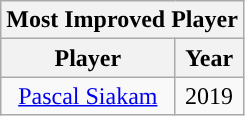<table class="wikitable" style="text-align:center">
<tr>
<th colspan="2">Most Improved Player</th>
</tr>
<tr>
<th>Player</th>
<th>Year</th>
</tr>
<tr>
<td><a href='#'>Pascal Siakam</a></td>
<td>2019</td>
</tr>
</table>
